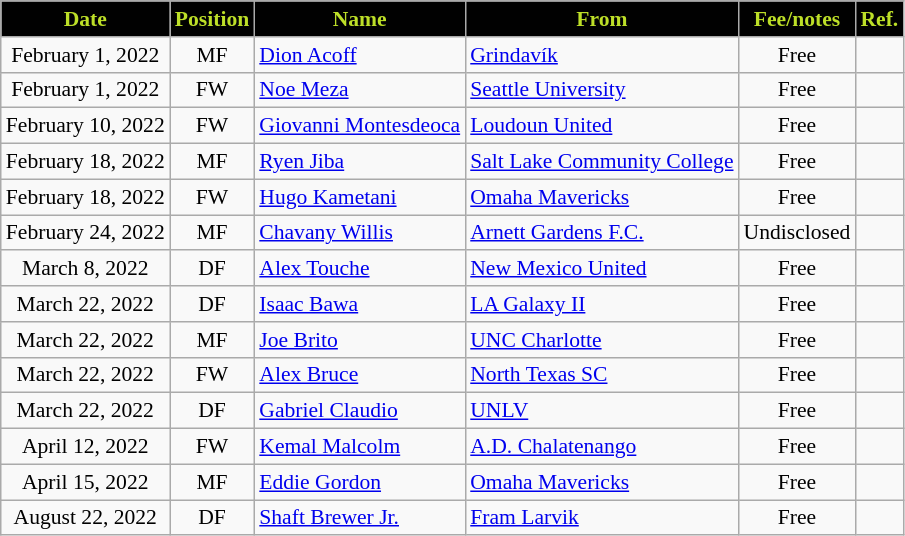<table class="wikitable" style="text-align:center; font-size:90%; ">
<tr>
<th style="background:#010101; color:#BDDF28;">Date</th>
<th style="background:#010101; color:#BDDF28;">Position</th>
<th style="background:#010101; color:#BDDF28;">Name</th>
<th style="background:#010101; color:#BDDF28;">From</th>
<th style="background:#010101; color:#BDDF28;">Fee/notes</th>
<th style="background:#010101; color:#BDDF28;">Ref.</th>
</tr>
<tr>
<td>February 1, 2022</td>
<td>MF</td>
<td align="left"> <a href='#'>Dion Acoff</a></td>
<td align="left"> <a href='#'>Grindavík</a></td>
<td>Free</td>
<td></td>
</tr>
<tr>
<td>February 1, 2022</td>
<td>FW</td>
<td align="left"> <a href='#'>Noe Meza</a></td>
<td align="left"> <a href='#'>Seattle University</a></td>
<td>Free</td>
<td></td>
</tr>
<tr>
<td>February 10, 2022</td>
<td>FW</td>
<td align="left"> <a href='#'>Giovanni Montesdeoca</a></td>
<td align="left"> <a href='#'>Loudoun United</a></td>
<td>Free</td>
<td></td>
</tr>
<tr>
<td>February 18, 2022</td>
<td>MF</td>
<td align="left"> <a href='#'>Ryen Jiba</a></td>
<td align="left"> <a href='#'>Salt Lake Community College</a></td>
<td>Free</td>
<td></td>
</tr>
<tr>
<td>February 18, 2022</td>
<td>FW</td>
<td align="left"> <a href='#'>Hugo Kametani</a></td>
<td align="left"> <a href='#'>Omaha Mavericks</a></td>
<td>Free</td>
<td></td>
</tr>
<tr>
<td>February 24, 2022</td>
<td>MF</td>
<td align="left"> <a href='#'>Chavany Willis</a></td>
<td align="left"> <a href='#'>Arnett Gardens F.C.</a></td>
<td>Undisclosed</td>
<td></td>
</tr>
<tr>
<td>March 8, 2022</td>
<td>DF</td>
<td align="left"> <a href='#'>Alex Touche</a></td>
<td align="left"> <a href='#'>New Mexico United</a></td>
<td>Free</td>
<td></td>
</tr>
<tr>
<td>March 22, 2022</td>
<td>DF</td>
<td align="left"> <a href='#'>Isaac Bawa</a></td>
<td align="left"> <a href='#'>LA Galaxy II</a></td>
<td>Free</td>
<td></td>
</tr>
<tr>
<td>March 22, 2022</td>
<td>MF</td>
<td align="left"> <a href='#'>Joe Brito</a></td>
<td align="left"> <a href='#'>UNC Charlotte</a></td>
<td>Free</td>
<td></td>
</tr>
<tr>
<td>March 22, 2022</td>
<td>FW</td>
<td align="left"> <a href='#'>Alex Bruce</a></td>
<td align="left"> <a href='#'>North Texas SC</a></td>
<td>Free</td>
<td></td>
</tr>
<tr>
<td>March 22, 2022</td>
<td>DF</td>
<td align="left"> <a href='#'>Gabriel Claudio</a></td>
<td align="left"> <a href='#'>UNLV</a></td>
<td>Free</td>
<td></td>
</tr>
<tr>
<td>April 12, 2022</td>
<td>FW</td>
<td align="left"> <a href='#'>Kemal Malcolm</a></td>
<td align="left"> <a href='#'>A.D. Chalatenango</a></td>
<td>Free</td>
<td></td>
</tr>
<tr>
<td>April 15, 2022</td>
<td>MF</td>
<td align="left"> <a href='#'>Eddie Gordon</a></td>
<td align="left"> <a href='#'>Omaha Mavericks</a></td>
<td>Free</td>
<td></td>
</tr>
<tr>
<td>August 22, 2022</td>
<td>DF</td>
<td align="left"> <a href='#'>Shaft Brewer Jr.</a></td>
<td align="left"> <a href='#'>Fram Larvik</a></td>
<td>Free</td>
<td></td>
</tr>
</table>
